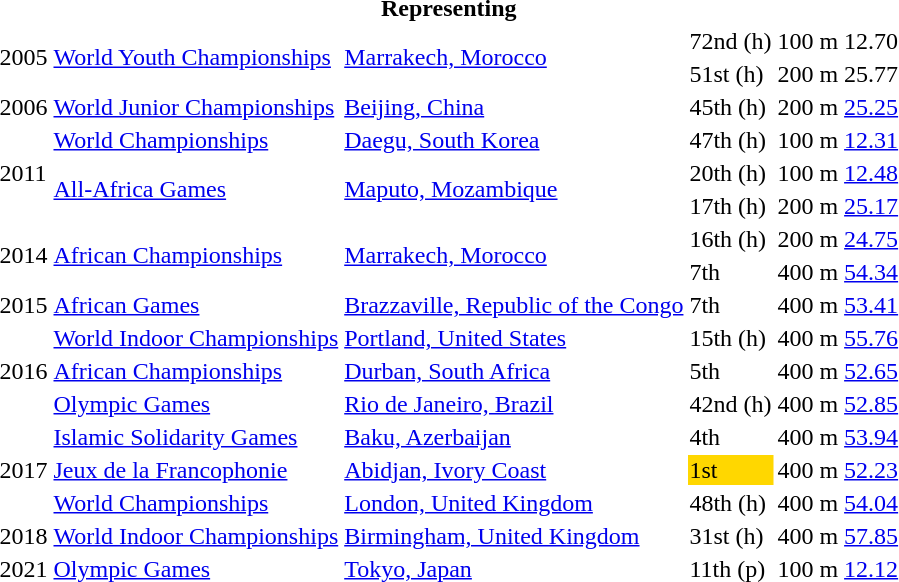<table>
<tr>
<th colspan="6">Representing </th>
</tr>
<tr>
<td rowspan=2>2005</td>
<td rowspan=2><a href='#'>World Youth Championships</a></td>
<td rowspan=2><a href='#'>Marrakech, Morocco</a></td>
<td>72nd (h)</td>
<td>100 m</td>
<td>12.70</td>
</tr>
<tr>
<td>51st (h)</td>
<td>200 m</td>
<td>25.77</td>
</tr>
<tr>
<td>2006</td>
<td><a href='#'>World Junior Championships</a></td>
<td><a href='#'>Beijing, China</a></td>
<td>45th (h)</td>
<td>200 m</td>
<td><a href='#'>25.25</a></td>
</tr>
<tr>
<td rowspan=3>2011</td>
<td><a href='#'>World Championships</a></td>
<td><a href='#'>Daegu, South Korea</a></td>
<td>47th (h)</td>
<td>100 m</td>
<td><a href='#'>12.31</a></td>
</tr>
<tr>
<td rowspan=2><a href='#'>All-Africa Games</a></td>
<td rowspan=2><a href='#'>Maputo, Mozambique</a></td>
<td>20th (h)</td>
<td>100 m</td>
<td><a href='#'>12.48</a></td>
</tr>
<tr>
<td>17th (h)</td>
<td>200 m</td>
<td><a href='#'>25.17</a></td>
</tr>
<tr>
<td rowspan=2>2014</td>
<td rowspan=2><a href='#'>African Championships</a></td>
<td rowspan=2><a href='#'>Marrakech, Morocco</a></td>
<td>16th (h)</td>
<td>200 m</td>
<td><a href='#'>24.75</a></td>
</tr>
<tr>
<td>7th</td>
<td>400 m</td>
<td><a href='#'>54.34</a></td>
</tr>
<tr>
<td>2015</td>
<td><a href='#'>African Games</a></td>
<td><a href='#'>Brazzaville, Republic of the Congo</a></td>
<td>7th</td>
<td>400 m</td>
<td><a href='#'>53.41</a></td>
</tr>
<tr>
<td rowspan=3>2016</td>
<td><a href='#'>World Indoor Championships</a></td>
<td><a href='#'>Portland, United States</a></td>
<td>15th (h)</td>
<td>400 m</td>
<td><a href='#'>55.76</a></td>
</tr>
<tr>
<td><a href='#'>African Championships</a></td>
<td><a href='#'>Durban, South Africa</a></td>
<td>5th</td>
<td>400 m</td>
<td><a href='#'>52.65</a></td>
</tr>
<tr>
<td><a href='#'>Olympic Games</a></td>
<td><a href='#'>Rio de Janeiro, Brazil</a></td>
<td>42nd (h)</td>
<td>400 m</td>
<td><a href='#'>52.85</a></td>
</tr>
<tr>
<td rowspan=3>2017</td>
<td><a href='#'>Islamic Solidarity Games</a></td>
<td><a href='#'>Baku, Azerbaijan</a></td>
<td>4th</td>
<td>400 m</td>
<td><a href='#'>53.94</a></td>
</tr>
<tr>
<td><a href='#'>Jeux de la Francophonie</a></td>
<td><a href='#'>Abidjan, Ivory Coast</a></td>
<td bgcolor=gold>1st</td>
<td>400 m</td>
<td><a href='#'>52.23</a></td>
</tr>
<tr>
<td><a href='#'>World Championships</a></td>
<td><a href='#'>London, United Kingdom</a></td>
<td>48th (h)</td>
<td>400 m</td>
<td><a href='#'>54.04</a></td>
</tr>
<tr>
<td>2018</td>
<td><a href='#'>World Indoor Championships</a></td>
<td><a href='#'>Birmingham, United Kingdom</a></td>
<td>31st (h)</td>
<td>400 m</td>
<td><a href='#'>57.85</a></td>
</tr>
<tr>
<td>2021</td>
<td><a href='#'>Olympic Games</a></td>
<td><a href='#'>Tokyo, Japan</a></td>
<td>11th (p)</td>
<td>100 m</td>
<td><a href='#'>12.12</a></td>
</tr>
</table>
